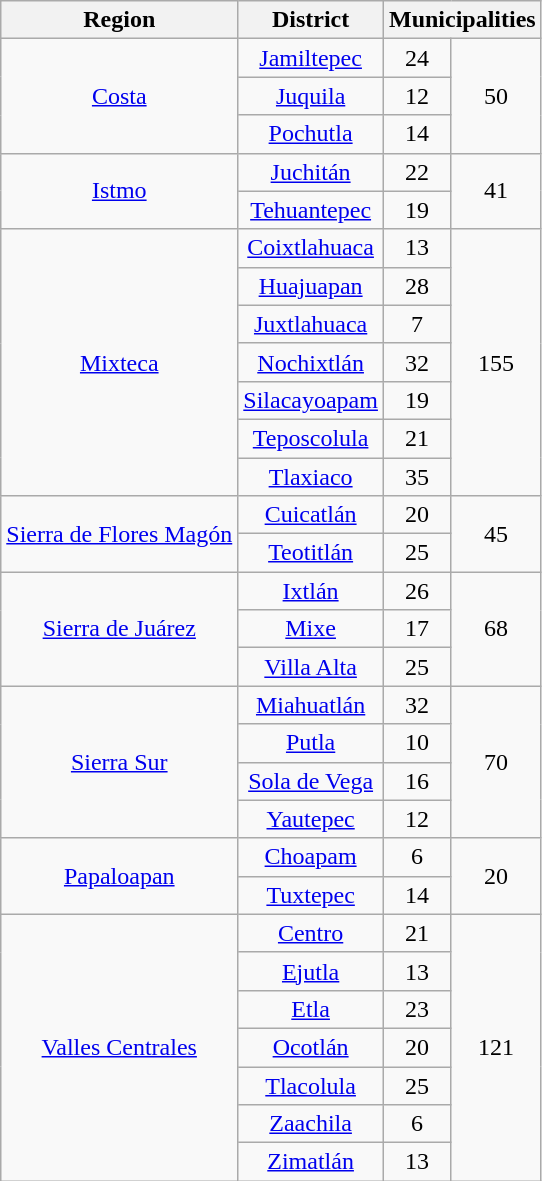<table class=wikitable style="text-align:center;">
<tr>
<th>Region</th>
<th>District</th>
<th colspan=2>Municipalities</th>
</tr>
<tr>
<td rowspan=3><a href='#'>Costa</a></td>
<td><a href='#'>Jamiltepec</a></td>
<td>24</td>
<td rowspan=3>50</td>
</tr>
<tr>
<td><a href='#'>Juquila</a></td>
<td>12</td>
</tr>
<tr>
<td><a href='#'>Pochutla</a></td>
<td>14</td>
</tr>
<tr>
<td rowspan=2><a href='#'>Istmo</a></td>
<td><a href='#'>Juchitán</a></td>
<td>22</td>
<td rowspan=2>41</td>
</tr>
<tr>
<td><a href='#'>Tehuantepec</a></td>
<td>19</td>
</tr>
<tr>
<td rowspan=7><a href='#'>Mixteca</a></td>
<td><a href='#'>Coixtlahuaca</a></td>
<td>13</td>
<td rowspan=7>155</td>
</tr>
<tr>
<td><a href='#'>Huajuapan</a></td>
<td>28</td>
</tr>
<tr>
<td><a href='#'>Juxtlahuaca</a></td>
<td>7</td>
</tr>
<tr>
<td><a href='#'>Nochixtlán</a></td>
<td>32</td>
</tr>
<tr>
<td><a href='#'>Silacayoapam</a></td>
<td>19</td>
</tr>
<tr>
<td><a href='#'>Teposcolula</a></td>
<td>21</td>
</tr>
<tr>
<td><a href='#'>Tlaxiaco</a></td>
<td>35</td>
</tr>
<tr>
<td rowspan=2><a href='#'>Sierra de Flores Magón</a></td>
<td><a href='#'>Cuicatlán</a></td>
<td>20</td>
<td rowspan=2>45</td>
</tr>
<tr>
<td><a href='#'>Teotitlán</a></td>
<td>25</td>
</tr>
<tr>
<td rowspan=3><a href='#'>Sierra de Juárez</a></td>
<td><a href='#'>Ixtlán</a></td>
<td>26</td>
<td rowspan=3>68</td>
</tr>
<tr>
<td><a href='#'>Mixe</a></td>
<td>17</td>
</tr>
<tr>
<td><a href='#'>Villa Alta</a></td>
<td>25</td>
</tr>
<tr>
<td rowspan=4><a href='#'>Sierra Sur</a></td>
<td><a href='#'>Miahuatlán</a></td>
<td>32</td>
<td rowspan=4>70</td>
</tr>
<tr>
<td><a href='#'>Putla</a></td>
<td>10</td>
</tr>
<tr>
<td><a href='#'>Sola de Vega</a></td>
<td>16</td>
</tr>
<tr>
<td><a href='#'>Yautepec</a></td>
<td>12</td>
</tr>
<tr>
<td rowspan=2><a href='#'>Papaloapan</a></td>
<td><a href='#'>Choapam</a></td>
<td>6</td>
<td rowspan=2>20</td>
</tr>
<tr>
<td><a href='#'>Tuxtepec</a></td>
<td>14</td>
</tr>
<tr>
<td rowspan=7><a href='#'>Valles Centrales</a></td>
<td><a href='#'>Centro</a></td>
<td>21</td>
<td rowspan=7>121</td>
</tr>
<tr>
<td><a href='#'>Ejutla</a></td>
<td>13</td>
</tr>
<tr>
<td><a href='#'>Etla</a></td>
<td>23</td>
</tr>
<tr>
<td><a href='#'>Ocotlán</a></td>
<td>20</td>
</tr>
<tr>
<td><a href='#'>Tlacolula</a></td>
<td>25</td>
</tr>
<tr>
<td><a href='#'>Zaachila</a></td>
<td>6</td>
</tr>
<tr>
<td><a href='#'>Zimatlán</a></td>
<td>13</td>
</tr>
</table>
